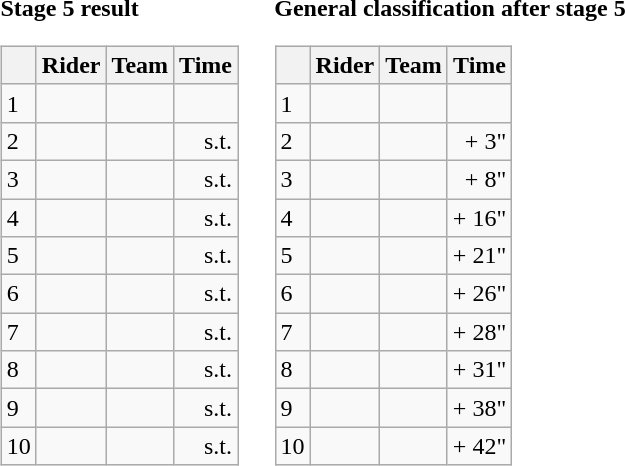<table>
<tr>
<td><strong>Stage 5 result</strong><br><table class="wikitable">
<tr>
<th></th>
<th>Rider</th>
<th>Team</th>
<th>Time</th>
</tr>
<tr>
<td>1</td>
<td></td>
<td></td>
<td align="right"></td>
</tr>
<tr>
<td>2</td>
<td></td>
<td></td>
<td align="right">s.t.</td>
</tr>
<tr>
<td>3</td>
<td></td>
<td></td>
<td align="right">s.t.</td>
</tr>
<tr>
<td>4</td>
<td></td>
<td></td>
<td align="right">s.t.</td>
</tr>
<tr>
<td>5</td>
<td></td>
<td></td>
<td align="right">s.t.</td>
</tr>
<tr>
<td>6</td>
<td></td>
<td></td>
<td align="right">s.t.</td>
</tr>
<tr>
<td>7</td>
<td></td>
<td></td>
<td align="right">s.t.</td>
</tr>
<tr>
<td>8</td>
<td></td>
<td></td>
<td align="right">s.t.</td>
</tr>
<tr>
<td>9</td>
<td></td>
<td></td>
<td align="right">s.t.</td>
</tr>
<tr>
<td>10</td>
<td></td>
<td></td>
<td align="right">s.t.</td>
</tr>
</table>
</td>
<td></td>
<td><strong>General classification after stage 5</strong><br><table class="wikitable">
<tr>
<th></th>
<th>Rider</th>
<th>Team</th>
<th>Time</th>
</tr>
<tr>
<td>1</td>
<td> </td>
<td></td>
<td align="right"></td>
</tr>
<tr>
<td>2</td>
<td></td>
<td></td>
<td align="right">+ 3"</td>
</tr>
<tr>
<td>3</td>
<td> </td>
<td></td>
<td align="right">+ 8"</td>
</tr>
<tr>
<td>4</td>
<td></td>
<td></td>
<td align="right">+ 16"</td>
</tr>
<tr>
<td>5</td>
<td></td>
<td></td>
<td align="right">+ 21"</td>
</tr>
<tr>
<td>6</td>
<td></td>
<td></td>
<td align="right">+ 26"</td>
</tr>
<tr>
<td>7</td>
<td></td>
<td></td>
<td align="right">+ 28"</td>
</tr>
<tr>
<td>8</td>
<td> </td>
<td></td>
<td align="right">+ 31"</td>
</tr>
<tr>
<td>9</td>
<td></td>
<td></td>
<td align="right">+ 38"</td>
</tr>
<tr>
<td>10</td>
<td></td>
<td></td>
<td align="right">+ 42"</td>
</tr>
</table>
</td>
</tr>
</table>
